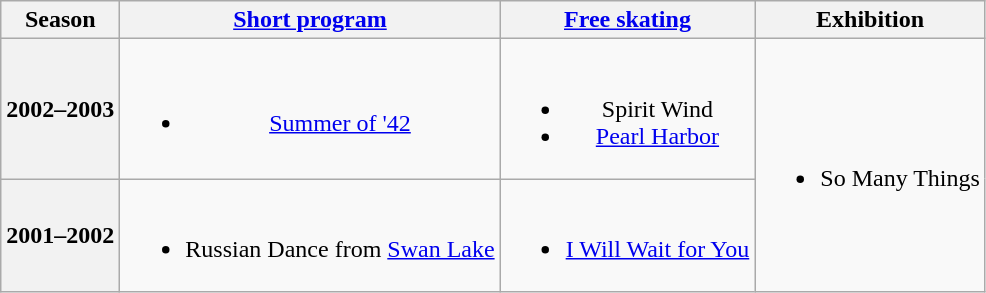<table class="wikitable" style="text-align:center">
<tr>
<th>Season</th>
<th><a href='#'>Short program</a></th>
<th><a href='#'>Free skating</a></th>
<th>Exhibition</th>
</tr>
<tr>
<th>2002–2003 <br> </th>
<td><br><ul><li><a href='#'>Summer of '42</a><br></li></ul></td>
<td><br><ul><li>Spirit Wind <br></li><li><a href='#'>Pearl Harbor</a> <br></li></ul></td>
<td rowspan=2><br><ul><li>So Many Things <br></li></ul></td>
</tr>
<tr>
<th>2001–2002 <br> </th>
<td><br><ul><li>Russian Dance from <a href='#'>Swan Lake</a> <br></li></ul></td>
<td><br><ul><li><a href='#'>I Will Wait for You</a> <br></li></ul></td>
</tr>
</table>
